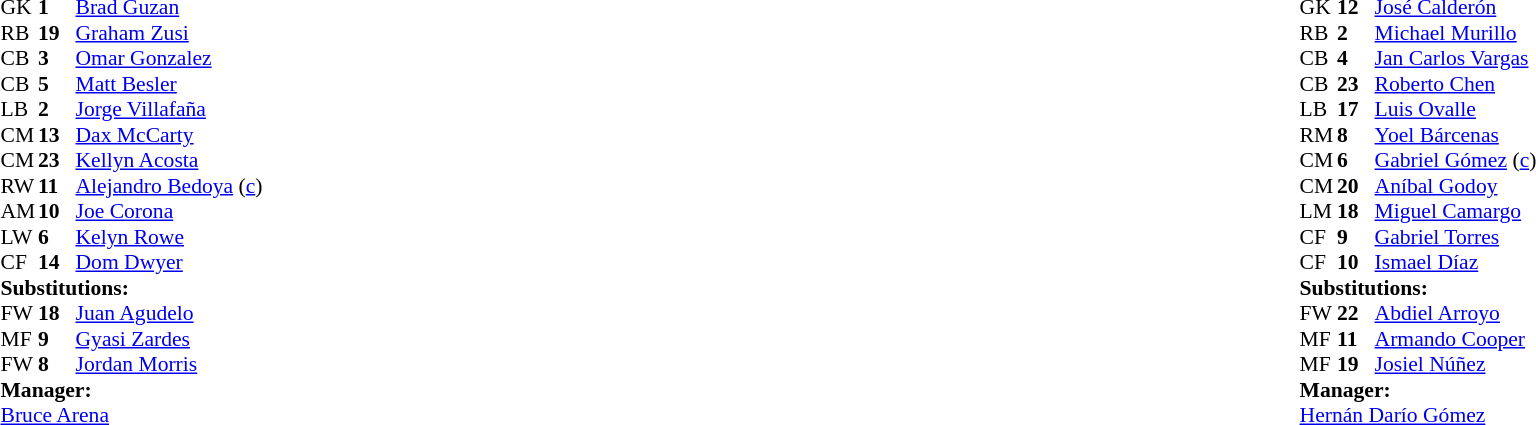<table width="100%">
<tr>
<td valign="top" width="40%"><br><table style="font-size:90%" cellspacing="0" cellpadding="0">
<tr>
<th width=25></th>
<th width=25></th>
</tr>
<tr>
<td>GK</td>
<td><strong>1</strong></td>
<td><a href='#'>Brad Guzan</a></td>
</tr>
<tr>
<td>RB</td>
<td><strong>19</strong></td>
<td><a href='#'>Graham Zusi</a></td>
</tr>
<tr>
<td>CB</td>
<td><strong>3</strong></td>
<td><a href='#'>Omar Gonzalez</a></td>
</tr>
<tr>
<td>CB</td>
<td><strong>5</strong></td>
<td><a href='#'>Matt Besler</a></td>
</tr>
<tr>
<td>LB</td>
<td><strong>2</strong></td>
<td><a href='#'>Jorge Villafaña</a></td>
</tr>
<tr>
<td>CM</td>
<td><strong>13</strong></td>
<td><a href='#'>Dax McCarty</a></td>
</tr>
<tr>
<td>CM</td>
<td><strong>23</strong></td>
<td><a href='#'>Kellyn Acosta</a></td>
</tr>
<tr>
<td>RW</td>
<td><strong>11</strong></td>
<td><a href='#'>Alejandro Bedoya</a> (<a href='#'>c</a>)</td>
<td></td>
<td></td>
</tr>
<tr>
<td>AM</td>
<td><strong>10</strong></td>
<td><a href='#'>Joe Corona</a></td>
<td></td>
<td></td>
</tr>
<tr>
<td>LW</td>
<td><strong>6</strong></td>
<td><a href='#'>Kelyn Rowe</a></td>
<td></td>
<td></td>
</tr>
<tr>
<td>CF</td>
<td><strong>14</strong></td>
<td><a href='#'>Dom Dwyer</a></td>
</tr>
<tr>
<td colspan=3><strong>Substitutions:</strong></td>
</tr>
<tr>
<td>FW</td>
<td><strong>18</strong></td>
<td><a href='#'>Juan Agudelo</a></td>
<td></td>
<td></td>
</tr>
<tr>
<td>MF</td>
<td><strong>9</strong></td>
<td><a href='#'>Gyasi Zardes</a></td>
<td></td>
<td></td>
</tr>
<tr>
<td>FW</td>
<td><strong>8</strong></td>
<td><a href='#'>Jordan Morris</a></td>
<td></td>
<td></td>
</tr>
<tr>
<td colspan=3><strong>Manager:</strong></td>
</tr>
<tr>
<td colspan=3><a href='#'>Bruce Arena</a></td>
</tr>
</table>
</td>
<td valign="top"></td>
<td valign="top" width="50%"><br><table style="font-size:90%; margin:auto" cellspacing="0" cellpadding="0">
<tr>
<th width=25></th>
<th width=25></th>
</tr>
<tr>
<td>GK</td>
<td><strong>12</strong></td>
<td><a href='#'>José Calderón</a></td>
</tr>
<tr>
<td>RB</td>
<td><strong>2</strong></td>
<td><a href='#'>Michael Murillo</a></td>
</tr>
<tr>
<td>CB</td>
<td><strong>4</strong></td>
<td><a href='#'>Jan Carlos Vargas</a></td>
</tr>
<tr>
<td>CB</td>
<td><strong>23</strong></td>
<td><a href='#'>Roberto Chen</a></td>
</tr>
<tr>
<td>LB</td>
<td><strong>17</strong></td>
<td><a href='#'>Luis Ovalle</a></td>
</tr>
<tr>
<td>RM</td>
<td><strong>8</strong></td>
<td><a href='#'>Yoel Bárcenas</a></td>
</tr>
<tr>
<td>CM</td>
<td><strong>6</strong></td>
<td><a href='#'>Gabriel Gómez</a> (<a href='#'>c</a>)</td>
<td></td>
<td></td>
</tr>
<tr>
<td>CM</td>
<td><strong>20</strong></td>
<td><a href='#'>Aníbal Godoy</a></td>
</tr>
<tr>
<td>LM</td>
<td><strong>18</strong></td>
<td><a href='#'>Miguel Camargo</a></td>
<td></td>
<td></td>
</tr>
<tr>
<td>CF</td>
<td><strong>9</strong></td>
<td><a href='#'>Gabriel Torres</a></td>
</tr>
<tr>
<td>CF</td>
<td><strong>10</strong></td>
<td><a href='#'>Ismael Díaz</a></td>
<td></td>
<td></td>
</tr>
<tr>
<td colspan=3><strong>Substitutions:</strong></td>
</tr>
<tr>
<td>FW</td>
<td><strong>22</strong></td>
<td><a href='#'>Abdiel Arroyo</a></td>
<td></td>
<td></td>
</tr>
<tr>
<td>MF</td>
<td><strong>11</strong></td>
<td><a href='#'>Armando Cooper</a></td>
<td></td>
<td></td>
</tr>
<tr>
<td>MF</td>
<td><strong>19</strong></td>
<td><a href='#'>Josiel Núñez</a></td>
<td></td>
<td></td>
</tr>
<tr>
<td colspan=3><strong>Manager:</strong></td>
</tr>
<tr>
<td colspan=3> <a href='#'>Hernán Darío Gómez</a></td>
</tr>
</table>
</td>
</tr>
</table>
